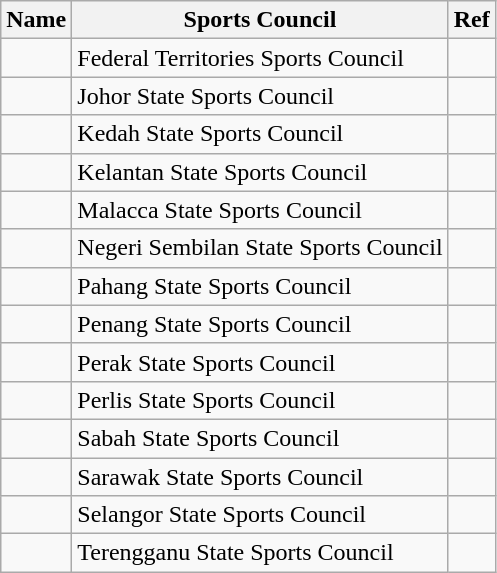<table class="wikitable">
<tr>
<th>Name</th>
<th>Sports Council</th>
<th>Ref</th>
</tr>
<tr>
<td></td>
<td>Federal Territories Sports Council</td>
<td></td>
</tr>
<tr>
<td></td>
<td>Johor State Sports Council</td>
<td></td>
</tr>
<tr>
<td></td>
<td>Kedah State Sports Council</td>
<td></td>
</tr>
<tr>
<td></td>
<td>Kelantan State Sports Council</td>
<td></td>
</tr>
<tr>
<td></td>
<td>Malacca State Sports Council</td>
<td></td>
</tr>
<tr>
<td></td>
<td>Negeri Sembilan State Sports Council</td>
<td></td>
</tr>
<tr>
<td></td>
<td>Pahang State Sports Council</td>
<td></td>
</tr>
<tr>
<td></td>
<td>Penang State Sports Council</td>
<td></td>
</tr>
<tr>
<td></td>
<td>Perak State Sports Council</td>
<td></td>
</tr>
<tr>
<td></td>
<td>Perlis State Sports Council</td>
<td></td>
</tr>
<tr>
<td></td>
<td>Sabah State Sports Council</td>
<td></td>
</tr>
<tr>
<td></td>
<td>Sarawak State Sports Council</td>
<td></td>
</tr>
<tr>
<td></td>
<td>Selangor State Sports Council</td>
<td></td>
</tr>
<tr>
<td></td>
<td>Terengganu State Sports Council</td>
<td></td>
</tr>
</table>
